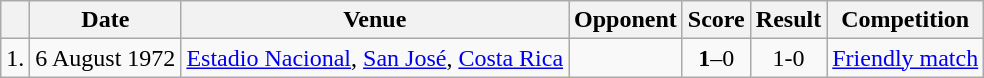<table class="wikitable">
<tr>
<th></th>
<th>Date</th>
<th>Venue</th>
<th>Opponent</th>
<th>Score</th>
<th>Result</th>
<th>Competition</th>
</tr>
<tr>
<td align="center">1.</td>
<td>6 August 1972</td>
<td><a href='#'>Estadio Nacional</a>, <a href='#'>San José</a>, <a href='#'>Costa Rica</a></td>
<td></td>
<td align="center"><strong>1</strong>–0</td>
<td align="center">1-0</td>
<td><a href='#'>Friendly match</a></td>
</tr>
</table>
